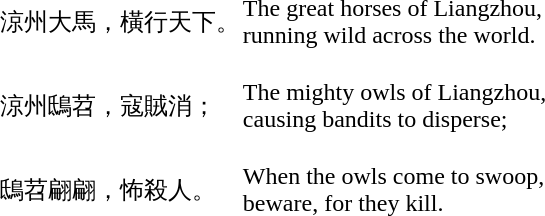<table border="0" cellpadding="0" style="margin:1em auto;">
<tr>
<td style="font-size:100%"><br>涼州大馬，橫行天下。</td>
<td><br>The great horses of Liangzhou,<br>running wild across the world.</td>
</tr>
<tr>
<td style="font-size:100%"><br>涼州鴟苕，寇賊消；</td>
<td><br>The mighty owls of Liangzhou,<br>causing bandits to disperse;</td>
</tr>
<tr>
<td style="font-size:100%"><br>鴟苕翩翩，怖殺人。</td>
<td><br>When the owls come to swoop,<br>beware, for they kill.</td>
</tr>
</table>
